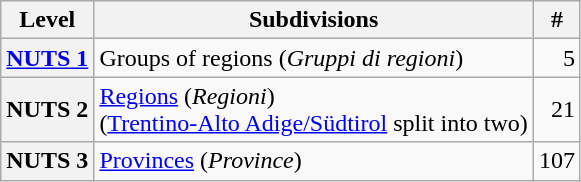<table class="wikitable">
<tr>
<th>Level</th>
<th>Subdivisions</th>
<th>#</th>
</tr>
<tr>
<th><a href='#'>NUTS 1</a></th>
<td>Groups of regions (<em>Gruppi di regioni</em>)</td>
<td align="right">5</td>
</tr>
<tr>
<th>NUTS 2</th>
<td><a href='#'>Regions</a> (<em>Regioni</em>)<br> (<a href='#'>Trentino-Alto Adige/Südtirol</a> split into two)</td>
<td align="right">21</td>
</tr>
<tr>
<th>NUTS 3</th>
<td><a href='#'>Provinces</a> (<em>Province</em>)</td>
<td align="right">107</td>
</tr>
</table>
